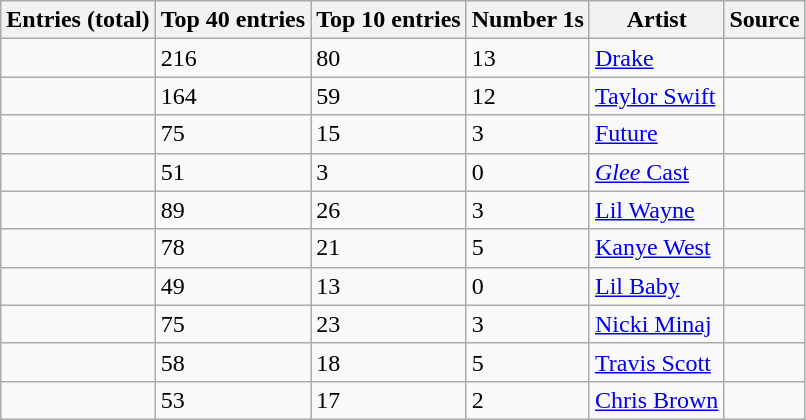<table class="wikitable">
<tr>
<th><strong>Entries (total)</strong></th>
<th>Top 40 entries</th>
<th>Top 10 entries</th>
<th>Number 1s</th>
<th>Artist</th>
<th>Source</th>
</tr>
<tr>
<td></td>
<td>216</td>
<td>80</td>
<td>13</td>
<td><a href='#'>Drake</a></td>
<td></td>
</tr>
<tr>
<td></td>
<td>164</td>
<td>59</td>
<td>12</td>
<td><a href='#'>Taylor Swift</a></td>
<td></td>
</tr>
<tr>
<td></td>
<td>75</td>
<td>15</td>
<td>3</td>
<td><a href='#'>Future</a></td>
<td></td>
</tr>
<tr>
<td></td>
<td>51</td>
<td>3</td>
<td>0</td>
<td><a href='#'><em>Glee</em> Cast</a></td>
<td></td>
</tr>
<tr>
<td></td>
<td>89</td>
<td>26</td>
<td>3</td>
<td><a href='#'>Lil Wayne</a></td>
<td></td>
</tr>
<tr>
<td></td>
<td>78</td>
<td>21</td>
<td>5</td>
<td><a href='#'>Kanye West</a></td>
<td></td>
</tr>
<tr>
<td></td>
<td>49</td>
<td>13</td>
<td>0</td>
<td><a href='#'>Lil Baby</a></td>
<td></td>
</tr>
<tr>
<td></td>
<td>75</td>
<td>23</td>
<td>3</td>
<td><a href='#'>Nicki Minaj</a></td>
<td></td>
</tr>
<tr>
<td></td>
<td>58</td>
<td>18</td>
<td>5</td>
<td><a href='#'>Travis Scott</a></td>
<td></td>
</tr>
<tr>
<td></td>
<td>53</td>
<td>17</td>
<td>2</td>
<td><a href='#'>Chris Brown</a></td>
<td></td>
</tr>
</table>
